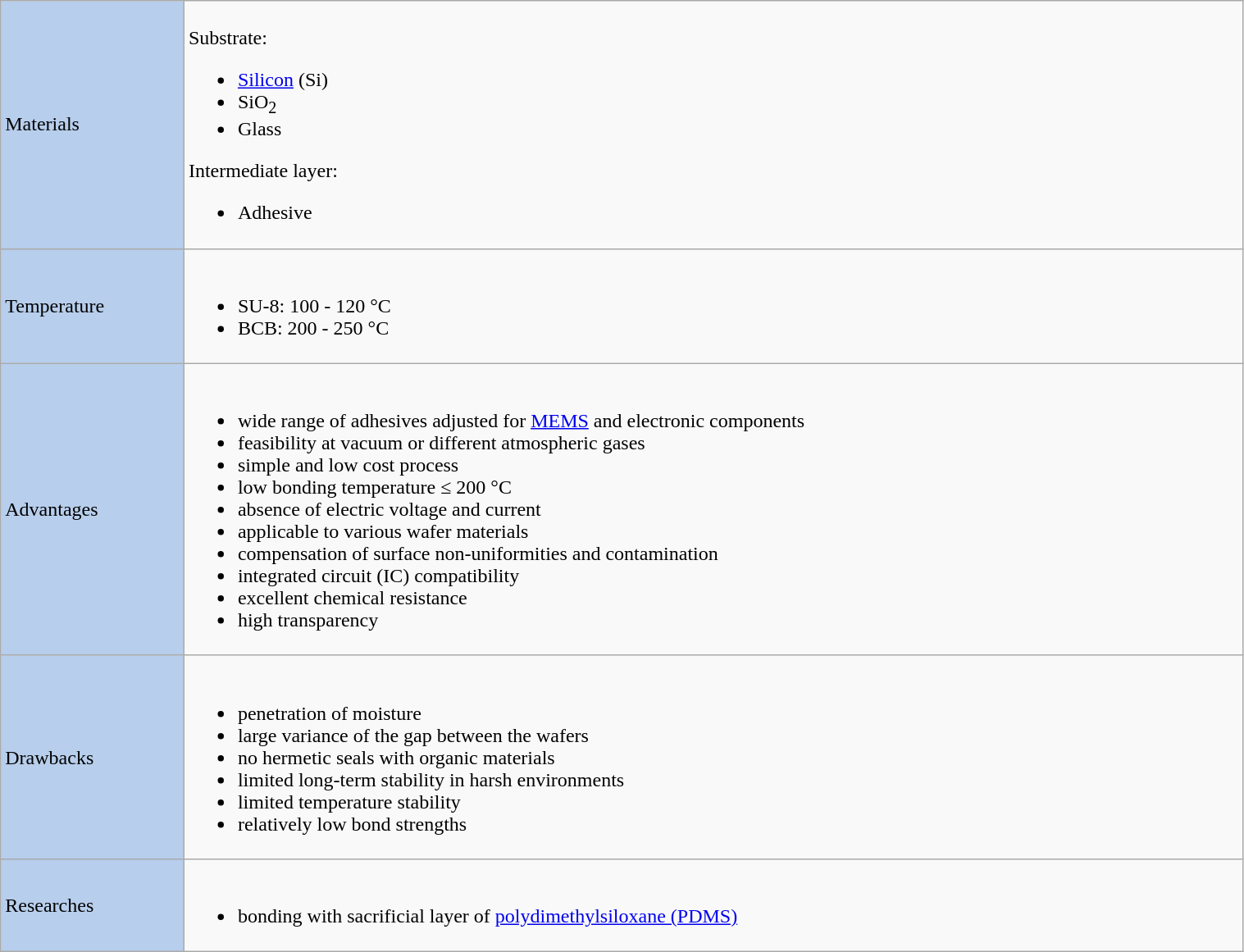<table class="wikitable" width="80%">
<tr>
<td style="background:#B7CEEC">Materials</td>
<td><br>Substrate:<ul><li><a href='#'>Silicon</a> (Si)</li><li>SiO<sub>2</sub></li><li>Glass</li></ul>Intermediate layer:<ul><li>Adhesive</li></ul></td>
</tr>
<tr>
<td style="background:#B7CEEC">Temperature</td>
<td><br><ul><li>SU-8: 100 - 120 °C</li><li>BCB: 200 - 250 °C</li></ul></td>
</tr>
<tr>
<td style="background:#B7CEEC">Advantages</td>
<td><br><ul><li>wide range of adhesives adjusted for <a href='#'>MEMS</a> and electronic components</li><li>feasibility at vacuum or different atmospheric gases</li><li>simple and low cost process</li><li>low bonding temperature ≤ 200 °C</li><li>absence of electric voltage and current</li><li>applicable to various wafer materials</li><li>compensation of surface non-uniformities and contamination</li><li>integrated circuit (IC) compatibility</li><li>excellent chemical resistance</li><li>high transparency</li></ul></td>
</tr>
<tr>
<td style="background:#B7CEEC">Drawbacks</td>
<td><br><ul><li>penetration of moisture</li><li>large variance of the gap between the wafers</li><li>no hermetic seals with organic materials</li><li>limited long-term stability in harsh environments</li><li>limited temperature stability</li><li>relatively low bond strengths</li></ul></td>
</tr>
<tr>
<td style="background:#B7CEEC">Researches</td>
<td><br><ul><li>bonding with sacrificial layer of <a href='#'>polydimethylsiloxane (PDMS)</a></li></ul></td>
</tr>
</table>
